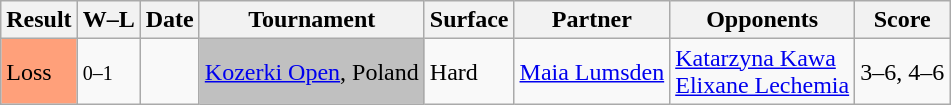<table class="sortable wikitable">
<tr>
<th>Result</th>
<th class="unsortable">W–L</th>
<th>Date</th>
<th>Tournament</th>
<th>Surface</th>
<th>Partner</th>
<th>Opponents</th>
<th class="unsortable">Score</th>
</tr>
<tr>
<td style="background:#ffa07a;">Loss</td>
<td><small>0–1</small></td>
<td><a href='#'></a></td>
<td bgcolor=silver><a href='#'>Kozerki Open</a>, Poland</td>
<td>Hard</td>
<td> <a href='#'>Maia Lumsden</a></td>
<td> <a href='#'>Katarzyna Kawa</a> <br>  <a href='#'>Elixane Lechemia</a></td>
<td>3–6, 4–6</td>
</tr>
</table>
